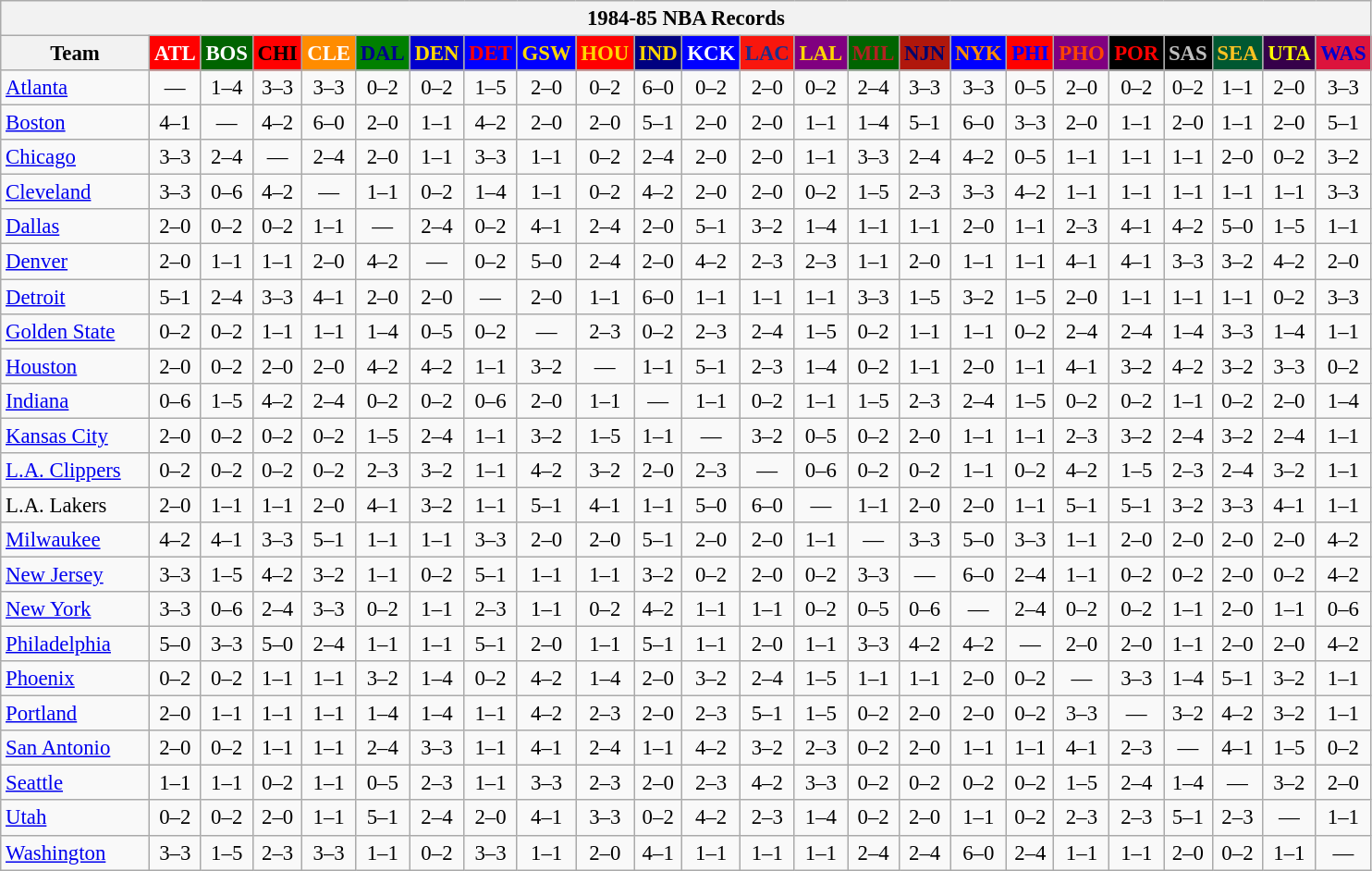<table class="wikitable" style="font-size:95%; text-align:center;">
<tr>
<th colspan=24>1984-85 NBA Records</th>
</tr>
<tr>
<th width=100>Team</th>
<th style="background:#FF0000;color:#FFFFFF;width=35">ATL</th>
<th style="background:#006400;color:#FFFFFF;width=35">BOS</th>
<th style="background:#FF0000;color:#000000;width=35">CHI</th>
<th style="background:#FF8C00;color:#FFFFFF;width=35">CLE</th>
<th style="background:#008000;color:#00008B;width=35">DAL</th>
<th style="background:#0000CD;color:#FFD700;width=35">DEN</th>
<th style="background:#0000FF;color:#FF0000;width=35">DET</th>
<th style="background:#0000FF;color:#FFD700;width=35">GSW</th>
<th style="background:#FF0000;color:#FFD700;width=35">HOU</th>
<th style="background:#000080;color:#FFD700;width=35">IND</th>
<th style="background:#0000FF;color:#FFFFFF;width=35">KCK</th>
<th style="background:#F9160D;color:#1A2E8B;width=35">LAC</th>
<th style="background:#800080;color:#FFD700;width=35">LAL</th>
<th style="background:#006400;color:#B22222;width=35">MIL</th>
<th style="background:#B0170C;color:#00056D;width=35">NJN</th>
<th style="background:#0000FF;color:#FF8C00;width=35">NYK</th>
<th style="background:#FF0000;color:#0000FF;width=35">PHI</th>
<th style="background:#800080;color:#FF4500;width=35">PHO</th>
<th style="background:#000000;color:#FF0000;width=35">POR</th>
<th style="background:#000000;color:#C0C0C0;width=35">SAS</th>
<th style="background:#005831;color:#FFC322;width=35">SEA</th>
<th style="background:#36004A;color:#FFFF00;width=35">UTA</th>
<th style="background:#DC143C;color:#0000CD;width=35">WAS</th>
</tr>
<tr>
<td style="text-align:left;"><a href='#'>Atlanta</a></td>
<td>—</td>
<td>1–4</td>
<td>3–3</td>
<td>3–3</td>
<td>0–2</td>
<td>0–2</td>
<td>1–5</td>
<td>2–0</td>
<td>0–2</td>
<td>6–0</td>
<td>0–2</td>
<td>2–0</td>
<td>0–2</td>
<td>2–4</td>
<td>3–3</td>
<td>3–3</td>
<td>0–5</td>
<td>2–0</td>
<td>0–2</td>
<td>0–2</td>
<td>1–1</td>
<td>2–0</td>
<td>3–3</td>
</tr>
<tr>
<td style="text-align:left;"><a href='#'>Boston</a></td>
<td>4–1</td>
<td>—</td>
<td>4–2</td>
<td>6–0</td>
<td>2–0</td>
<td>1–1</td>
<td>4–2</td>
<td>2–0</td>
<td>2–0</td>
<td>5–1</td>
<td>2–0</td>
<td>2–0</td>
<td>1–1</td>
<td>1–4</td>
<td>5–1</td>
<td>6–0</td>
<td>3–3</td>
<td>2–0</td>
<td>1–1</td>
<td>2–0</td>
<td>1–1</td>
<td>2–0</td>
<td>5–1</td>
</tr>
<tr>
<td style="text-align:left;"><a href='#'>Chicago</a></td>
<td>3–3</td>
<td>2–4</td>
<td>—</td>
<td>2–4</td>
<td>2–0</td>
<td>1–1</td>
<td>3–3</td>
<td>1–1</td>
<td>0–2</td>
<td>2–4</td>
<td>2–0</td>
<td>2–0</td>
<td>1–1</td>
<td>3–3</td>
<td>2–4</td>
<td>4–2</td>
<td>0–5</td>
<td>1–1</td>
<td>1–1</td>
<td>1–1</td>
<td>2–0</td>
<td>0–2</td>
<td>3–2</td>
</tr>
<tr>
<td style="text-align:left;"><a href='#'>Cleveland</a></td>
<td>3–3</td>
<td>0–6</td>
<td>4–2</td>
<td>—</td>
<td>1–1</td>
<td>0–2</td>
<td>1–4</td>
<td>1–1</td>
<td>0–2</td>
<td>4–2</td>
<td>2–0</td>
<td>2–0</td>
<td>0–2</td>
<td>1–5</td>
<td>2–3</td>
<td>3–3</td>
<td>4–2</td>
<td>1–1</td>
<td>1–1</td>
<td>1–1</td>
<td>1–1</td>
<td>1–1</td>
<td>3–3</td>
</tr>
<tr>
<td style="text-align:left;"><a href='#'>Dallas</a></td>
<td>2–0</td>
<td>0–2</td>
<td>0–2</td>
<td>1–1</td>
<td>—</td>
<td>2–4</td>
<td>0–2</td>
<td>4–1</td>
<td>2–4</td>
<td>2–0</td>
<td>5–1</td>
<td>3–2</td>
<td>1–4</td>
<td>1–1</td>
<td>1–1</td>
<td>2–0</td>
<td>1–1</td>
<td>2–3</td>
<td>4–1</td>
<td>4–2</td>
<td>5–0</td>
<td>1–5</td>
<td>1–1</td>
</tr>
<tr>
<td style="text-align:left;"><a href='#'>Denver</a></td>
<td>2–0</td>
<td>1–1</td>
<td>1–1</td>
<td>2–0</td>
<td>4–2</td>
<td>—</td>
<td>0–2</td>
<td>5–0</td>
<td>2–4</td>
<td>2–0</td>
<td>4–2</td>
<td>2–3</td>
<td>2–3</td>
<td>1–1</td>
<td>2–0</td>
<td>1–1</td>
<td>1–1</td>
<td>4–1</td>
<td>4–1</td>
<td>3–3</td>
<td>3–2</td>
<td>4–2</td>
<td>2–0</td>
</tr>
<tr>
<td style="text-align:left;"><a href='#'>Detroit</a></td>
<td>5–1</td>
<td>2–4</td>
<td>3–3</td>
<td>4–1</td>
<td>2–0</td>
<td>2–0</td>
<td>—</td>
<td>2–0</td>
<td>1–1</td>
<td>6–0</td>
<td>1–1</td>
<td>1–1</td>
<td>1–1</td>
<td>3–3</td>
<td>1–5</td>
<td>3–2</td>
<td>1–5</td>
<td>2–0</td>
<td>1–1</td>
<td>1–1</td>
<td>1–1</td>
<td>0–2</td>
<td>3–3</td>
</tr>
<tr>
<td style="text-align:left;"><a href='#'>Golden State</a></td>
<td>0–2</td>
<td>0–2</td>
<td>1–1</td>
<td>1–1</td>
<td>1–4</td>
<td>0–5</td>
<td>0–2</td>
<td>—</td>
<td>2–3</td>
<td>0–2</td>
<td>2–3</td>
<td>2–4</td>
<td>1–5</td>
<td>0–2</td>
<td>1–1</td>
<td>1–1</td>
<td>0–2</td>
<td>2–4</td>
<td>2–4</td>
<td>1–4</td>
<td>3–3</td>
<td>1–4</td>
<td>1–1</td>
</tr>
<tr>
<td style="text-align:left;"><a href='#'>Houston</a></td>
<td>2–0</td>
<td>0–2</td>
<td>2–0</td>
<td>2–0</td>
<td>4–2</td>
<td>4–2</td>
<td>1–1</td>
<td>3–2</td>
<td>—</td>
<td>1–1</td>
<td>5–1</td>
<td>2–3</td>
<td>1–4</td>
<td>0–2</td>
<td>1–1</td>
<td>2–0</td>
<td>1–1</td>
<td>4–1</td>
<td>3–2</td>
<td>4–2</td>
<td>3–2</td>
<td>3–3</td>
<td>0–2</td>
</tr>
<tr>
<td style="text-align:left;"><a href='#'>Indiana</a></td>
<td>0–6</td>
<td>1–5</td>
<td>4–2</td>
<td>2–4</td>
<td>0–2</td>
<td>0–2</td>
<td>0–6</td>
<td>2–0</td>
<td>1–1</td>
<td>—</td>
<td>1–1</td>
<td>0–2</td>
<td>1–1</td>
<td>1–5</td>
<td>2–3</td>
<td>2–4</td>
<td>1–5</td>
<td>0–2</td>
<td>0–2</td>
<td>1–1</td>
<td>0–2</td>
<td>2–0</td>
<td>1–4</td>
</tr>
<tr>
<td style="text-align:left;"><a href='#'>Kansas City</a></td>
<td>2–0</td>
<td>0–2</td>
<td>0–2</td>
<td>0–2</td>
<td>1–5</td>
<td>2–4</td>
<td>1–1</td>
<td>3–2</td>
<td>1–5</td>
<td>1–1</td>
<td>—</td>
<td>3–2</td>
<td>0–5</td>
<td>0–2</td>
<td>2–0</td>
<td>1–1</td>
<td>1–1</td>
<td>2–3</td>
<td>3–2</td>
<td>2–4</td>
<td>3–2</td>
<td>2–4</td>
<td>1–1</td>
</tr>
<tr>
<td style="text-align:left;"><a href='#'>L.A. Clippers</a></td>
<td>0–2</td>
<td>0–2</td>
<td>0–2</td>
<td>0–2</td>
<td>2–3</td>
<td>3–2</td>
<td>1–1</td>
<td>4–2</td>
<td>3–2</td>
<td>2–0</td>
<td>2–3</td>
<td>—</td>
<td>0–6</td>
<td>0–2</td>
<td>0–2</td>
<td>1–1</td>
<td>0–2</td>
<td>4–2</td>
<td>1–5</td>
<td>2–3</td>
<td>2–4</td>
<td>3–2</td>
<td>1–1</td>
</tr>
<tr>
<td style="text-align:left;">L.A. Lakers</td>
<td>2–0</td>
<td>1–1</td>
<td>1–1</td>
<td>2–0</td>
<td>4–1</td>
<td>3–2</td>
<td>1–1</td>
<td>5–1</td>
<td>4–1</td>
<td>1–1</td>
<td>5–0</td>
<td>6–0</td>
<td>—</td>
<td>1–1</td>
<td>2–0</td>
<td>2–0</td>
<td>1–1</td>
<td>5–1</td>
<td>5–1</td>
<td>3–2</td>
<td>3–3</td>
<td>4–1</td>
<td>1–1</td>
</tr>
<tr>
<td style="text-align:left;"><a href='#'>Milwaukee</a></td>
<td>4–2</td>
<td>4–1</td>
<td>3–3</td>
<td>5–1</td>
<td>1–1</td>
<td>1–1</td>
<td>3–3</td>
<td>2–0</td>
<td>2–0</td>
<td>5–1</td>
<td>2–0</td>
<td>2–0</td>
<td>1–1</td>
<td>—</td>
<td>3–3</td>
<td>5–0</td>
<td>3–3</td>
<td>1–1</td>
<td>2–0</td>
<td>2–0</td>
<td>2–0</td>
<td>2–0</td>
<td>4–2</td>
</tr>
<tr>
<td style="text-align:left;"><a href='#'>New Jersey</a></td>
<td>3–3</td>
<td>1–5</td>
<td>4–2</td>
<td>3–2</td>
<td>1–1</td>
<td>0–2</td>
<td>5–1</td>
<td>1–1</td>
<td>1–1</td>
<td>3–2</td>
<td>0–2</td>
<td>2–0</td>
<td>0–2</td>
<td>3–3</td>
<td>—</td>
<td>6–0</td>
<td>2–4</td>
<td>1–1</td>
<td>0–2</td>
<td>0–2</td>
<td>2–0</td>
<td>0–2</td>
<td>4–2</td>
</tr>
<tr>
<td style="text-align:left;"><a href='#'>New York</a></td>
<td>3–3</td>
<td>0–6</td>
<td>2–4</td>
<td>3–3</td>
<td>0–2</td>
<td>1–1</td>
<td>2–3</td>
<td>1–1</td>
<td>0–2</td>
<td>4–2</td>
<td>1–1</td>
<td>1–1</td>
<td>0–2</td>
<td>0–5</td>
<td>0–6</td>
<td>—</td>
<td>2–4</td>
<td>0–2</td>
<td>0–2</td>
<td>1–1</td>
<td>2–0</td>
<td>1–1</td>
<td>0–6</td>
</tr>
<tr>
<td style="text-align:left;"><a href='#'>Philadelphia</a></td>
<td>5–0</td>
<td>3–3</td>
<td>5–0</td>
<td>2–4</td>
<td>1–1</td>
<td>1–1</td>
<td>5–1</td>
<td>2–0</td>
<td>1–1</td>
<td>5–1</td>
<td>1–1</td>
<td>2–0</td>
<td>1–1</td>
<td>3–3</td>
<td>4–2</td>
<td>4–2</td>
<td>—</td>
<td>2–0</td>
<td>2–0</td>
<td>1–1</td>
<td>2–0</td>
<td>2–0</td>
<td>4–2</td>
</tr>
<tr>
<td style="text-align:left;"><a href='#'>Phoenix</a></td>
<td>0–2</td>
<td>0–2</td>
<td>1–1</td>
<td>1–1</td>
<td>3–2</td>
<td>1–4</td>
<td>0–2</td>
<td>4–2</td>
<td>1–4</td>
<td>2–0</td>
<td>3–2</td>
<td>2–4</td>
<td>1–5</td>
<td>1–1</td>
<td>1–1</td>
<td>2–0</td>
<td>0–2</td>
<td>—</td>
<td>3–3</td>
<td>1–4</td>
<td>5–1</td>
<td>3–2</td>
<td>1–1</td>
</tr>
<tr>
<td style="text-align:left;"><a href='#'>Portland</a></td>
<td>2–0</td>
<td>1–1</td>
<td>1–1</td>
<td>1–1</td>
<td>1–4</td>
<td>1–4</td>
<td>1–1</td>
<td>4–2</td>
<td>2–3</td>
<td>2–0</td>
<td>2–3</td>
<td>5–1</td>
<td>1–5</td>
<td>0–2</td>
<td>2–0</td>
<td>2–0</td>
<td>0–2</td>
<td>3–3</td>
<td>—</td>
<td>3–2</td>
<td>4–2</td>
<td>3–2</td>
<td>1–1</td>
</tr>
<tr>
<td style="text-align:left;"><a href='#'>San Antonio</a></td>
<td>2–0</td>
<td>0–2</td>
<td>1–1</td>
<td>1–1</td>
<td>2–4</td>
<td>3–3</td>
<td>1–1</td>
<td>4–1</td>
<td>2–4</td>
<td>1–1</td>
<td>4–2</td>
<td>3–2</td>
<td>2–3</td>
<td>0–2</td>
<td>2–0</td>
<td>1–1</td>
<td>1–1</td>
<td>4–1</td>
<td>2–3</td>
<td>—</td>
<td>4–1</td>
<td>1–5</td>
<td>0–2</td>
</tr>
<tr>
<td style="text-align:left;"><a href='#'>Seattle</a></td>
<td>1–1</td>
<td>1–1</td>
<td>0–2</td>
<td>1–1</td>
<td>0–5</td>
<td>2–3</td>
<td>1–1</td>
<td>3–3</td>
<td>2–3</td>
<td>2–0</td>
<td>2–3</td>
<td>4–2</td>
<td>3–3</td>
<td>0–2</td>
<td>0–2</td>
<td>0–2</td>
<td>0–2</td>
<td>1–5</td>
<td>2–4</td>
<td>1–4</td>
<td>—</td>
<td>3–2</td>
<td>2–0</td>
</tr>
<tr>
<td style="text-align:left;"><a href='#'>Utah</a></td>
<td>0–2</td>
<td>0–2</td>
<td>2–0</td>
<td>1–1</td>
<td>5–1</td>
<td>2–4</td>
<td>2–0</td>
<td>4–1</td>
<td>3–3</td>
<td>0–2</td>
<td>4–2</td>
<td>2–3</td>
<td>1–4</td>
<td>0–2</td>
<td>2–0</td>
<td>1–1</td>
<td>0–2</td>
<td>2–3</td>
<td>2–3</td>
<td>5–1</td>
<td>2–3</td>
<td>—</td>
<td>1–1</td>
</tr>
<tr>
<td style="text-align:left;"><a href='#'>Washington</a></td>
<td>3–3</td>
<td>1–5</td>
<td>2–3</td>
<td>3–3</td>
<td>1–1</td>
<td>0–2</td>
<td>3–3</td>
<td>1–1</td>
<td>2–0</td>
<td>4–1</td>
<td>1–1</td>
<td>1–1</td>
<td>1–1</td>
<td>2–4</td>
<td>2–4</td>
<td>6–0</td>
<td>2–4</td>
<td>1–1</td>
<td>1–1</td>
<td>2–0</td>
<td>0–2</td>
<td>1–1</td>
<td>—</td>
</tr>
</table>
